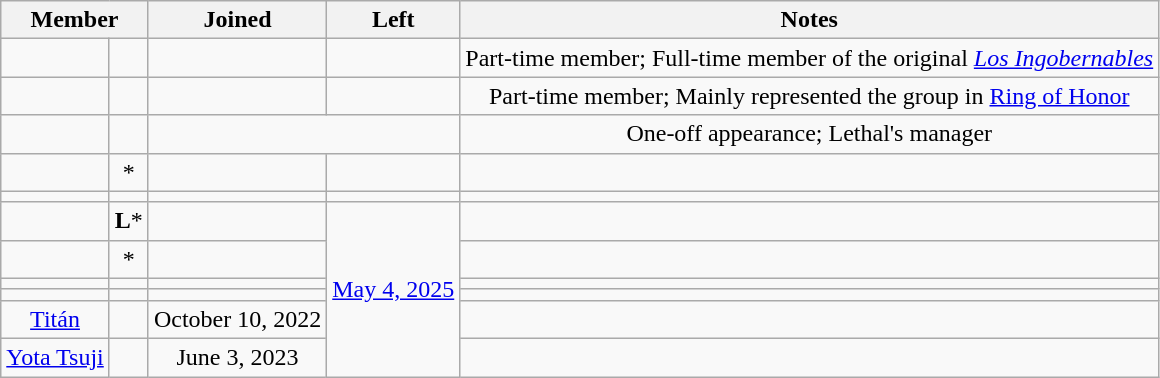<table class="wikitable sortable" style="text-align:center;">
<tr>
<th colspan="2">Member</th>
<th>Joined</th>
<th>Left</th>
<th>Notes</th>
</tr>
<tr>
<td></td>
<td></td>
<td></td>
<td></td>
<td>Part-time member; Full-time member of the original <em><a href='#'>Los Ingobernables</a></em></td>
</tr>
<tr>
<td></td>
<td></td>
<td></td>
<td></td>
<td>Part-time member; Mainly represented the group in <a href='#'>Ring of Honor</a></td>
</tr>
<tr>
<td></td>
<td></td>
<td colspan=2></td>
<td>One-off appearance; Lethal's manager</td>
</tr>
<tr>
<td></td>
<td>*</td>
<td></td>
<td></td>
<td></td>
</tr>
<tr>
<td></td>
<td></td>
<td></td>
<td></td>
<td></td>
</tr>
<tr>
<td></td>
<td><strong>L</strong>*</td>
<td></td>
<td rowspan="6"><a href='#'>May 4, 2025</a></td>
<td></td>
</tr>
<tr>
<td></td>
<td>*</td>
<td></td>
<td></td>
</tr>
<tr>
<td></td>
<td></td>
<td></td>
<td></td>
</tr>
<tr>
<td></td>
<td></td>
<td></td>
<td></td>
</tr>
<tr>
<td><a href='#'>Titán</a></td>
<td></td>
<td>October 10, 2022</td>
<td></td>
</tr>
<tr>
<td><a href='#'>Yota Tsuji</a></td>
<td></td>
<td>June 3, 2023</td>
<td></td>
</tr>
</table>
